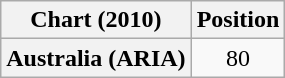<table class="wikitable sortable plainrowheaders" style="text-align:center">
<tr>
<th scope="col">Chart (2010)</th>
<th scope="col">Position</th>
</tr>
<tr>
<th scope="row">Australia (ARIA)</th>
<td>80</td>
</tr>
</table>
